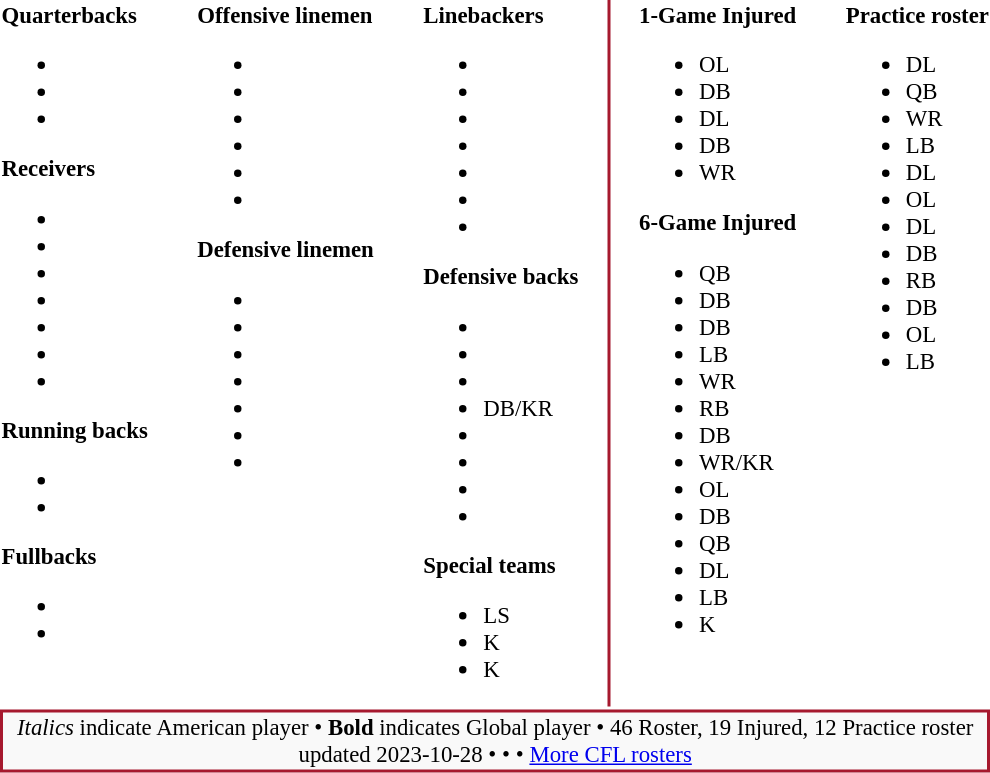<table class="toccolours" style="text-align: left;">
<tr>
<td style="font-size: 95%;vertical-align:top;"><strong>Quarterbacks</strong><br><ul><li></li><li></li><li></li></ul><strong>Receivers</strong><ul><li></li><li></li><li></li><li></li><li></li><li></li><li></li></ul><strong>Running backs</strong><ul><li></li><li></li></ul><strong>Fullbacks</strong><ul><li></li><li></li></ul></td>
<td style="width: 25px;"></td>
<td style="font-size: 95%;vertical-align:top;"><strong>Offensive linemen</strong><br><ul><li></li><li></li><li></li><li></li><li></li><li></li></ul><strong>Defensive linemen</strong><ul><li></li><li></li><li></li><li></li><li></li><li></li><li></li></ul></td>
<td style="width: 25px;"></td>
<td style="font-size: 95%;vertical-align:top;"><strong>Linebackers </strong><br><ul><li></li><li></li><li></li><li></li><li></li><li></li><li></li></ul><strong>Defensive backs</strong><ul><li></li><li></li><li></li><li> DB/KR</li><li></li><li></li><li></li><li></li></ul><strong>Special teams</strong><ul><li> LS</li><li> K</li><li> K</li></ul></td>
<td style="width: 12px;"></td>
<td style="width: 0.5px; background-color:#A6192E"></td>
<td style="width: 12px;"></td>
<td style="font-size: 95%;vertical-align:top;"><strong>1-Game Injured </strong><br><ul><li> OL</li><li> DB</li><li> DL</li><li> DB</li><li> WR</li></ul><strong>6-Game Injured </strong><ul><li> QB</li><li> DB</li><li> DB</li><li> LB</li><li> WR</li><li> RB</li><li> DB</li><li> WR/KR</li><li> OL</li><li> DB</li><li> QB</li><li> DL</li><li> LB</li><li> K</li></ul></td>
<td style="width: 25px;"></td>
<td style="font-size: 95%;vertical-align:top;"><strong>Practice roster</strong><br><ul><li> DL</li><li> QB</li><li> WR</li><li> LB</li><li> DL</li><li> OL</li><li> DL</li><li> DB</li><li> RB</li><li> DB</li><li> OL</li><li> LB</li></ul></td>
</tr>
<tr>
<td style="text-align:center;font-size: 95%;background:#F9F9F9;border:2px solid #A6192E" colspan="12"><em>Italics</em> indicate American player • <strong>Bold</strong> indicates Global player • 46 Roster, 19 Injured, 12 Practice roster<br><span></span> updated 2023-10-28 • <span></span> • <span></span> • <a href='#'>More CFL rosters</a></td>
</tr>
<tr>
</tr>
</table>
